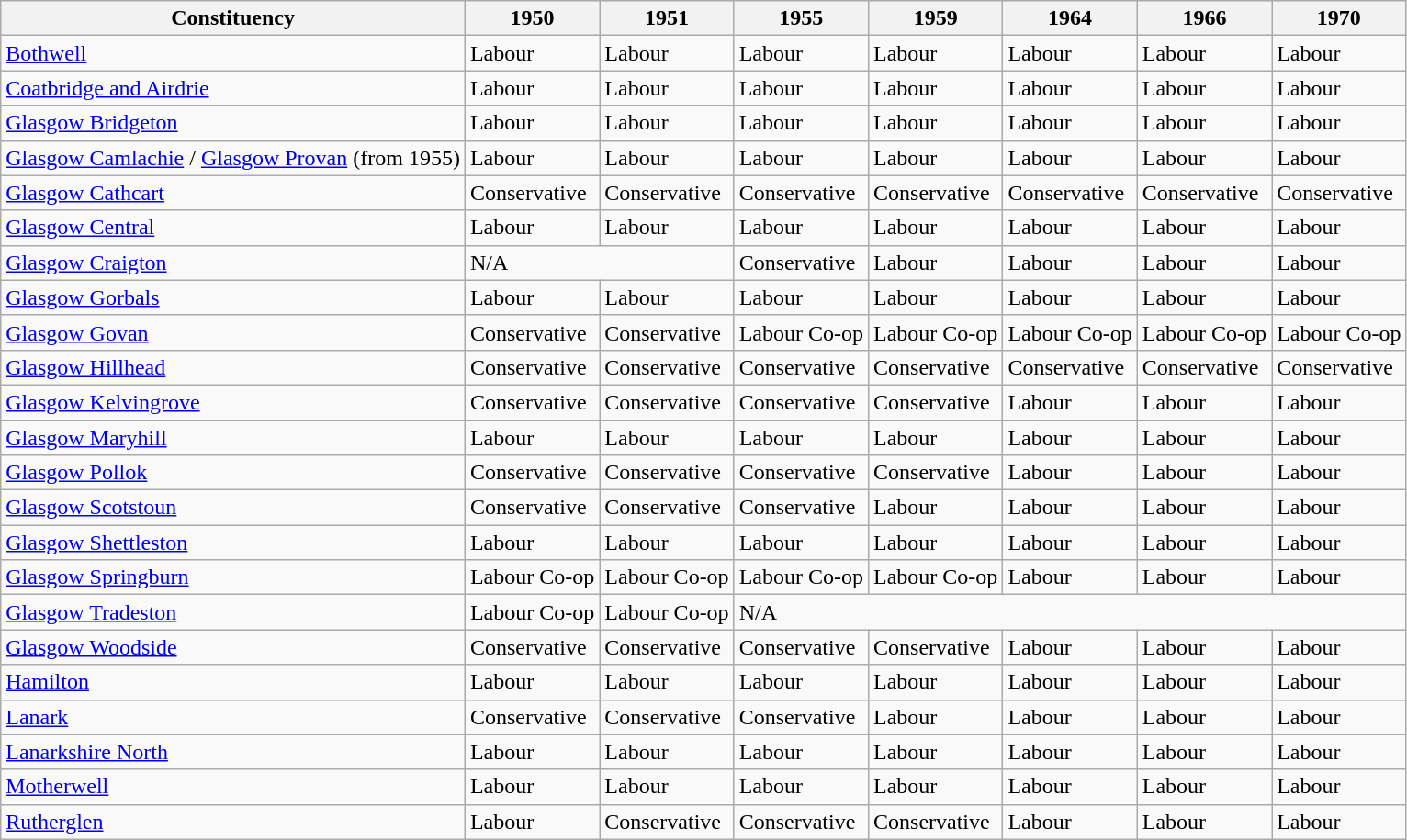<table class="wikitable sortable">
<tr>
<th>Constituency</th>
<th>1950</th>
<th>1951</th>
<th>1955</th>
<th>1959</th>
<th>1964</th>
<th>1966</th>
<th>1970</th>
</tr>
<tr>
<td><a href='#'>Bothwell</a></td>
<td bgcolor=>Labour</td>
<td bgcolor=>Labour</td>
<td bgcolor=>Labour</td>
<td bgcolor=>Labour</td>
<td bgcolor=>Labour</td>
<td bgcolor=>Labour</td>
<td bgcolor=>Labour</td>
</tr>
<tr>
<td><a href='#'>Coatbridge and Airdrie</a></td>
<td bgcolor=>Labour</td>
<td bgcolor=>Labour</td>
<td bgcolor=>Labour</td>
<td bgcolor=>Labour</td>
<td bgcolor=>Labour</td>
<td bgcolor=>Labour</td>
<td bgcolor=>Labour</td>
</tr>
<tr>
<td><a href='#'>Glasgow Bridgeton</a></td>
<td bgcolor=>Labour</td>
<td bgcolor=>Labour</td>
<td bgcolor=>Labour</td>
<td bgcolor=>Labour</td>
<td bgcolor=>Labour</td>
<td bgcolor=>Labour</td>
<td bgcolor=>Labour</td>
</tr>
<tr>
<td><a href='#'>Glasgow Camlachie</a> / <a href='#'>Glasgow Provan</a> (from 1955)</td>
<td bgcolor=>Labour</td>
<td bgcolor=>Labour</td>
<td bgcolor=>Labour</td>
<td bgcolor=>Labour</td>
<td bgcolor=>Labour</td>
<td bgcolor=>Labour</td>
<td bgcolor=>Labour</td>
</tr>
<tr>
<td><a href='#'>Glasgow Cathcart</a></td>
<td bgcolor=>Conservative</td>
<td bgcolor=>Conservative</td>
<td bgcolor=>Conservative</td>
<td bgcolor=>Conservative</td>
<td bgcolor=>Conservative</td>
<td bgcolor=>Conservative</td>
<td bgcolor=>Conservative</td>
</tr>
<tr>
<td><a href='#'>Glasgow Central</a></td>
<td bgcolor=>Labour</td>
<td bgcolor=>Labour</td>
<td bgcolor=>Labour</td>
<td bgcolor=>Labour</td>
<td bgcolor=>Labour</td>
<td bgcolor=>Labour</td>
<td bgcolor=>Labour</td>
</tr>
<tr>
<td><a href='#'>Glasgow Craigton</a></td>
<td colspan="2">N/A</td>
<td bgcolor=>Conservative</td>
<td bgcolor=>Labour</td>
<td bgcolor=>Labour</td>
<td bgcolor=>Labour</td>
<td bgcolor=>Labour</td>
</tr>
<tr>
<td><a href='#'>Glasgow Gorbals</a></td>
<td bgcolor=>Labour</td>
<td bgcolor=>Labour</td>
<td bgcolor=>Labour</td>
<td bgcolor=>Labour</td>
<td bgcolor=>Labour</td>
<td bgcolor=>Labour</td>
<td bgcolor=>Labour</td>
</tr>
<tr>
<td><a href='#'>Glasgow Govan</a></td>
<td bgcolor=>Conservative</td>
<td bgcolor=>Conservative</td>
<td bgcolor=>Labour Co-op</td>
<td bgcolor=>Labour Co-op</td>
<td bgcolor=>Labour Co-op</td>
<td bgcolor=>Labour Co-op</td>
<td bgcolor=>Labour Co-op</td>
</tr>
<tr>
<td><a href='#'>Glasgow Hillhead</a></td>
<td bgcolor=>Conservative</td>
<td bgcolor=>Conservative</td>
<td bgcolor=>Conservative</td>
<td bgcolor=>Conservative</td>
<td bgcolor=>Conservative</td>
<td bgcolor=>Conservative</td>
<td bgcolor=>Conservative</td>
</tr>
<tr>
<td><a href='#'>Glasgow Kelvingrove</a></td>
<td bgcolor=>Conservative</td>
<td bgcolor=>Conservative</td>
<td bgcolor=>Conservative</td>
<td bgcolor=>Conservative</td>
<td bgcolor=>Labour</td>
<td bgcolor=>Labour</td>
<td bgcolor=>Labour</td>
</tr>
<tr>
<td><a href='#'>Glasgow Maryhill</a></td>
<td bgcolor=>Labour</td>
<td bgcolor=>Labour</td>
<td bgcolor=>Labour</td>
<td bgcolor=>Labour</td>
<td bgcolor=>Labour</td>
<td bgcolor=>Labour</td>
<td bgcolor=>Labour</td>
</tr>
<tr>
<td><a href='#'>Glasgow Pollok</a></td>
<td bgcolor=>Conservative</td>
<td bgcolor=>Conservative</td>
<td bgcolor=>Conservative</td>
<td bgcolor=>Conservative</td>
<td bgcolor=>Labour</td>
<td bgcolor=>Labour</td>
<td bgcolor=>Labour</td>
</tr>
<tr>
<td><a href='#'>Glasgow Scotstoun</a></td>
<td bgcolor=>Conservative</td>
<td bgcolor=>Conservative</td>
<td bgcolor=>Conservative</td>
<td bgcolor=>Labour</td>
<td bgcolor=>Labour</td>
<td bgcolor=>Labour</td>
<td bgcolor=>Labour</td>
</tr>
<tr>
<td><a href='#'>Glasgow Shettleston</a></td>
<td bgcolor=>Labour</td>
<td bgcolor=>Labour</td>
<td bgcolor=>Labour</td>
<td bgcolor=>Labour</td>
<td bgcolor=>Labour</td>
<td bgcolor=>Labour</td>
<td bgcolor=>Labour</td>
</tr>
<tr>
<td><a href='#'>Glasgow Springburn</a></td>
<td bgcolor=>Labour Co-op</td>
<td bgcolor=>Labour Co-op</td>
<td bgcolor=>Labour Co-op</td>
<td bgcolor=>Labour Co-op</td>
<td bgcolor=>Labour</td>
<td bgcolor=>Labour</td>
<td bgcolor=>Labour</td>
</tr>
<tr>
<td><a href='#'>Glasgow Tradeston</a></td>
<td bgcolor=>Labour Co-op</td>
<td bgcolor=>Labour Co-op</td>
<td colspan="5">N/A</td>
</tr>
<tr>
<td><a href='#'>Glasgow Woodside</a></td>
<td bgcolor=>Conservative</td>
<td bgcolor=>Conservative</td>
<td bgcolor=>Conservative</td>
<td bgcolor=>Conservative</td>
<td bgcolor=>Labour</td>
<td bgcolor=>Labour</td>
<td bgcolor=>Labour</td>
</tr>
<tr>
<td><a href='#'>Hamilton</a></td>
<td bgcolor=>Labour</td>
<td bgcolor=>Labour</td>
<td bgcolor=>Labour</td>
<td bgcolor=>Labour</td>
<td bgcolor=>Labour</td>
<td bgcolor=>Labour</td>
<td bgcolor=>Labour</td>
</tr>
<tr>
<td><a href='#'>Lanark</a></td>
<td bgcolor=>Conservative</td>
<td bgcolor=>Conservative</td>
<td bgcolor=>Conservative</td>
<td bgcolor=>Labour</td>
<td bgcolor=>Labour</td>
<td bgcolor=>Labour</td>
<td bgcolor=>Labour</td>
</tr>
<tr>
<td><a href='#'>Lanarkshire North</a></td>
<td bgcolor=>Labour</td>
<td bgcolor=>Labour</td>
<td bgcolor=>Labour</td>
<td bgcolor=>Labour</td>
<td bgcolor=>Labour</td>
<td bgcolor=>Labour</td>
<td bgcolor=>Labour</td>
</tr>
<tr>
<td><a href='#'>Motherwell</a></td>
<td bgcolor=>Labour</td>
<td bgcolor=>Labour</td>
<td bgcolor=>Labour</td>
<td bgcolor=>Labour</td>
<td bgcolor=>Labour</td>
<td bgcolor=>Labour</td>
<td bgcolor=>Labour</td>
</tr>
<tr>
<td><a href='#'>Rutherglen</a></td>
<td bgcolor=>Labour</td>
<td bgcolor=>Conservative</td>
<td bgcolor=>Conservative</td>
<td bgcolor=>Conservative</td>
<td bgcolor=>Labour</td>
<td bgcolor=>Labour</td>
<td bgcolor=>Labour</td>
</tr>
</table>
